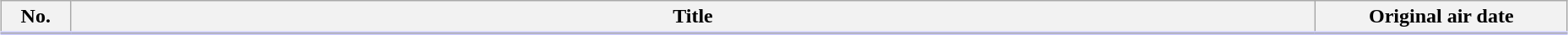<table class="wikitable" style="width:98%; margin:auto; background:#FFF;">
<tr style="border-bottom: 3px solid #CCF;">
<th style="width:3em;">No.</th>
<th>Title</th>
<th style="width:12em;">Original air date</th>
</tr>
<tr>
</tr>
</table>
